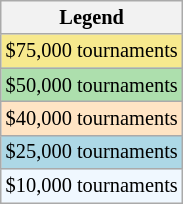<table class=wikitable style="font-size:85%">
<tr>
<th>Legend</th>
</tr>
<tr style="background:#f7e98e;">
<td>$75,000 tournaments</td>
</tr>
<tr style="background:#addfad;">
<td>$50,000 tournaments</td>
</tr>
<tr style="background:#ffe4c4;">
<td>$40,000 tournaments</td>
</tr>
<tr style="background:lightblue;">
<td>$25,000 tournaments</td>
</tr>
<tr style="background:#f0f8ff;">
<td>$10,000 tournaments</td>
</tr>
</table>
